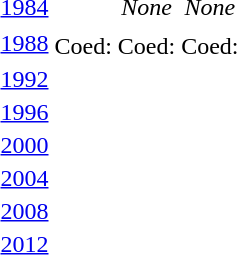<table>
<tr>
<td><a href='#'>1984</a></td>
<td></td>
<td align="center"><em>None</em></td>
<td align="center"><em>None</em></td>
</tr>
<tr>
<td rowspan="2"><a href='#'>1988</a></td>
<td></td>
<td></td>
<td></td>
</tr>
<tr>
<td>Coed: </td>
<td>Coed: </td>
<td>Coed: </td>
</tr>
<tr>
<td><a href='#'>1992</a></td>
<td></td>
<td></td>
<td></td>
</tr>
<tr>
<td><a href='#'>1996</a></td>
<td></td>
<td></td>
<td></td>
</tr>
<tr>
<td><a href='#'>2000</a></td>
<td></td>
<td></td>
<td></td>
</tr>
<tr>
<td><a href='#'>2004</a></td>
<td></td>
<td></td>
<td></td>
</tr>
<tr>
<td><a href='#'>2008</a></td>
<td></td>
<td></td>
<td></td>
</tr>
<tr>
<td><a href='#'>2012</a></td>
<td></td>
<td></td>
<td></td>
</tr>
</table>
